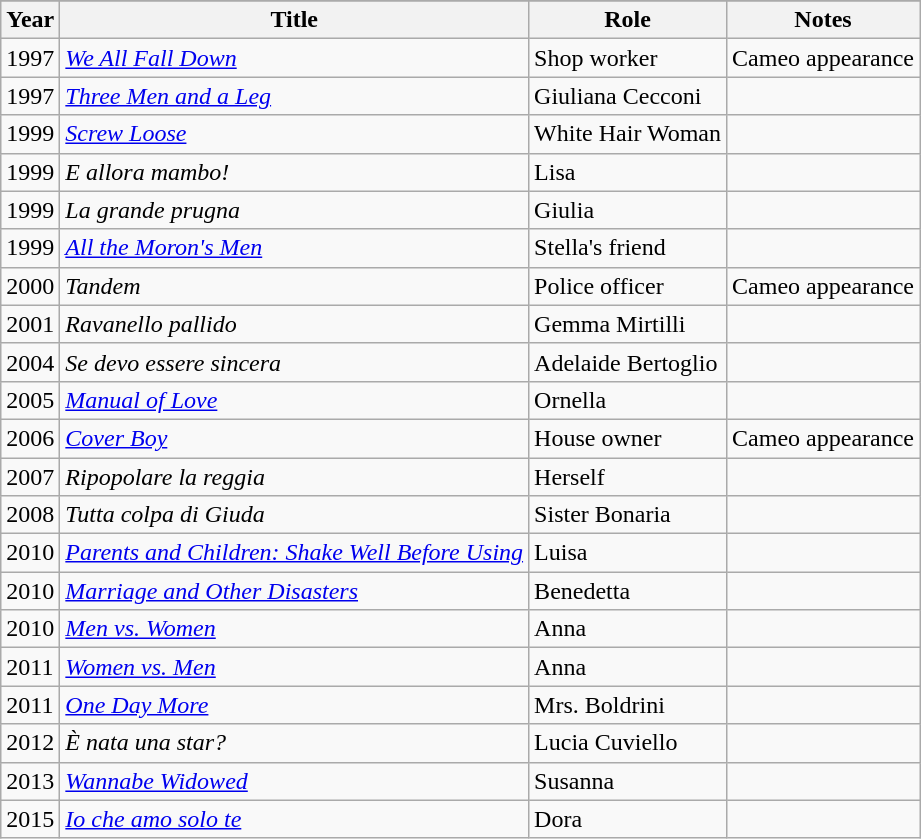<table class="wikitable">
<tr>
</tr>
<tr>
<th>Year</th>
<th>Title</th>
<th>Role</th>
<th>Notes</th>
</tr>
<tr>
<td>1997</td>
<td><em><a href='#'>We All Fall Down</a></em></td>
<td>Shop worker</td>
<td>Cameo appearance</td>
</tr>
<tr>
<td>1997</td>
<td><em><a href='#'>Three Men and a Leg</a></em></td>
<td>Giuliana Cecconi</td>
<td></td>
</tr>
<tr>
<td>1999</td>
<td><em><a href='#'>Screw Loose</a></em></td>
<td>White Hair Woman</td>
<td></td>
</tr>
<tr>
<td>1999</td>
<td><em>E allora mambo!</em></td>
<td>Lisa</td>
<td></td>
</tr>
<tr>
<td>1999</td>
<td><em>La grande prugna</em></td>
<td>Giulia</td>
<td></td>
</tr>
<tr>
<td>1999</td>
<td><em><a href='#'>All the Moron's Men</a></em></td>
<td>Stella's friend</td>
<td></td>
</tr>
<tr>
<td>2000</td>
<td><em>Tandem</em></td>
<td>Police officer</td>
<td>Cameo appearance</td>
</tr>
<tr>
<td>2001</td>
<td><em>Ravanello pallido</em></td>
<td>Gemma Mirtilli</td>
<td></td>
</tr>
<tr>
<td>2004</td>
<td><em>Se devo essere sincera</em></td>
<td>Adelaide Bertoglio</td>
<td></td>
</tr>
<tr>
<td>2005</td>
<td><em><a href='#'>Manual of Love</a></em></td>
<td>Ornella</td>
<td></td>
</tr>
<tr>
<td>2006</td>
<td><em><a href='#'>Cover Boy</a></em></td>
<td>House owner</td>
<td>Cameo appearance</td>
</tr>
<tr>
<td>2007</td>
<td><em>Ripopolare la reggia</em></td>
<td>Herself</td>
<td></td>
</tr>
<tr>
<td>2008</td>
<td><em>Tutta colpa di Giuda</em></td>
<td>Sister Bonaria</td>
<td></td>
</tr>
<tr>
<td>2010</td>
<td><em><a href='#'>Parents and Children: Shake Well Before Using</a></em></td>
<td>Luisa</td>
<td></td>
</tr>
<tr>
<td>2010</td>
<td><em><a href='#'>Marriage and Other Disasters</a></em></td>
<td>Benedetta</td>
<td></td>
</tr>
<tr>
<td>2010</td>
<td><em><a href='#'>Men vs. Women</a></em></td>
<td>Anna</td>
<td></td>
</tr>
<tr>
<td>2011</td>
<td><em><a href='#'>Women vs. Men</a></em></td>
<td>Anna</td>
<td></td>
</tr>
<tr>
<td>2011</td>
<td><em><a href='#'>One Day More</a></em></td>
<td>Mrs. Boldrini</td>
<td></td>
</tr>
<tr>
<td>2012</td>
<td><em>È nata una star?</em></td>
<td>Lucia Cuviello</td>
<td></td>
</tr>
<tr>
<td>2013</td>
<td><em><a href='#'>Wannabe Widowed</a></em></td>
<td>Susanna</td>
<td></td>
</tr>
<tr>
<td>2015</td>
<td><em><a href='#'>Io che amo solo te</a></em></td>
<td>Dora</td>
<td></td>
</tr>
</table>
